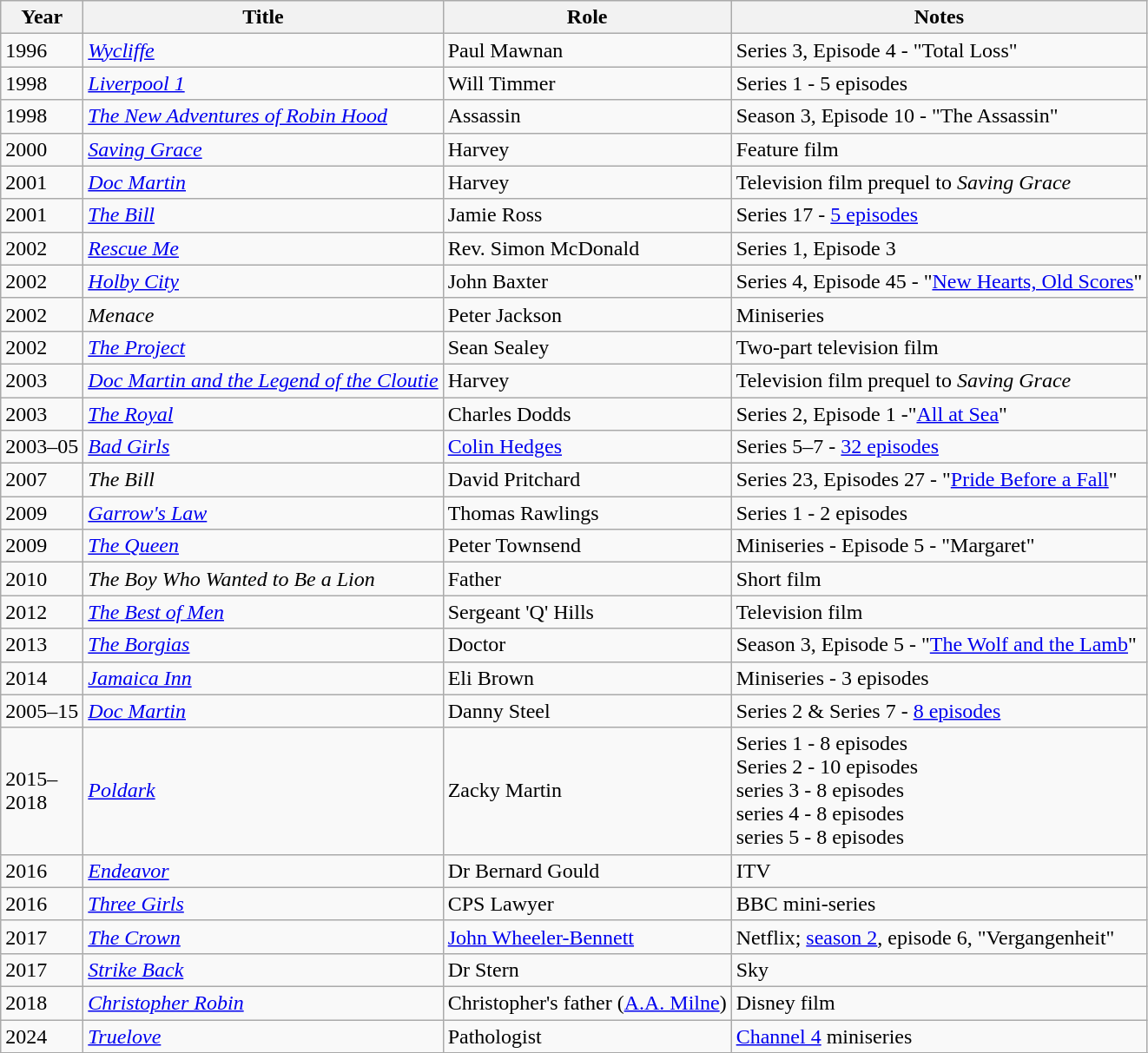<table class="wikitable sortable">
<tr>
<th>Year</th>
<th>Title</th>
<th>Role</th>
<th class="unsortable">Notes</th>
</tr>
<tr>
<td>1996</td>
<td><em><a href='#'>Wycliffe</a></em></td>
<td>Paul Mawnan</td>
<td>Series 3, Episode 4 - "Total Loss"</td>
</tr>
<tr>
<td>1998</td>
<td><em><a href='#'>Liverpool 1</a></em></td>
<td>Will Timmer</td>
<td>Series 1 - 5 episodes</td>
</tr>
<tr>
<td>1998</td>
<td><em><a href='#'>The New Adventures of Robin Hood</a></em></td>
<td>Assassin</td>
<td>Season 3, Episode 10 - "The Assassin"</td>
</tr>
<tr>
<td>2000</td>
<td><em><a href='#'>Saving Grace</a></em></td>
<td>Harvey</td>
<td>Feature film</td>
</tr>
<tr>
<td>2001</td>
<td><em><a href='#'>Doc Martin</a></em></td>
<td>Harvey</td>
<td>Television film prequel to <em>Saving Grace</em></td>
</tr>
<tr>
<td>2001</td>
<td><em><a href='#'>The Bill</a></em></td>
<td>Jamie Ross</td>
<td>Series 17 - <a href='#'>5 episodes</a></td>
</tr>
<tr>
<td>2002</td>
<td><em><a href='#'>Rescue Me</a></em></td>
<td>Rev. Simon McDonald</td>
<td>Series 1, Episode 3</td>
</tr>
<tr>
<td>2002</td>
<td><em><a href='#'>Holby City</a></em></td>
<td>John Baxter</td>
<td>Series 4, Episode 45 - "<a href='#'>New Hearts, Old Scores</a>"</td>
</tr>
<tr>
<td>2002</td>
<td><em>Menace</em></td>
<td>Peter Jackson</td>
<td>Miniseries</td>
</tr>
<tr>
<td>2002</td>
<td><em><a href='#'>The Project</a></em></td>
<td>Sean Sealey</td>
<td>Two-part television film</td>
</tr>
<tr>
<td>2003</td>
<td><em><a href='#'>Doc Martin and the Legend of the Cloutie</a></em></td>
<td>Harvey</td>
<td>Television film prequel to <em>Saving Grace</em></td>
</tr>
<tr>
<td>2003</td>
<td><em><a href='#'>The Royal</a></em></td>
<td>Charles Dodds</td>
<td>Series 2, Episode 1 -"<a href='#'>All at Sea</a>"</td>
</tr>
<tr>
<td>2003–05</td>
<td><em><a href='#'>Bad Girls</a></em></td>
<td><a href='#'>Colin Hedges</a></td>
<td>Series 5–7 - <a href='#'>32 episodes</a></td>
</tr>
<tr>
<td>2007</td>
<td><em>The Bill</em></td>
<td>David Pritchard</td>
<td>Series 23, Episodes 27 - "<a href='#'>Pride Before a Fall</a>"</td>
</tr>
<tr>
<td>2009</td>
<td><em><a href='#'>Garrow's Law</a></em></td>
<td>Thomas Rawlings</td>
<td>Series 1 - 2 episodes</td>
</tr>
<tr>
<td>2009</td>
<td><em><a href='#'>The Queen</a></em></td>
<td>Peter Townsend</td>
<td>Miniseries - Episode 5 - "Margaret"</td>
</tr>
<tr>
<td>2010</td>
<td><em>The Boy Who Wanted to Be a Lion</em></td>
<td>Father</td>
<td>Short film</td>
</tr>
<tr>
<td>2012</td>
<td><em><a href='#'>The Best of Men</a></em></td>
<td>Sergeant 'Q' Hills</td>
<td>Television film</td>
</tr>
<tr>
<td>2013</td>
<td><em><a href='#'>The Borgias</a></em></td>
<td>Doctor</td>
<td>Season 3, Episode 5 - "<a href='#'>The Wolf and the Lamb</a>"</td>
</tr>
<tr>
<td>2014</td>
<td><em><a href='#'>Jamaica Inn</a></em></td>
<td>Eli Brown</td>
<td>Miniseries - 3 episodes</td>
</tr>
<tr>
<td>2005–15</td>
<td><em><a href='#'>Doc Martin</a></em></td>
<td>Danny Steel</td>
<td>Series 2 & Series 7 - <a href='#'>8 episodes</a></td>
</tr>
<tr>
<td>2015–<br>2018</td>
<td><em><a href='#'>Poldark</a></em></td>
<td>Zacky Martin</td>
<td>Series 1 - 8 episodes <br> Series 2 - 10 episodes <br> series 3 - 8 episodes<br>series 4 - 8 episodes<br>series 5 - 8 episodes</td>
</tr>
<tr>
<td>2016</td>
<td><a href='#'><em>Endeavor</em></a></td>
<td>Dr Bernard Gould</td>
<td>ITV</td>
</tr>
<tr>
<td>2016</td>
<td><a href='#'><em>Three Girls</em></a></td>
<td>CPS Lawyer</td>
<td>BBC mini-series</td>
</tr>
<tr>
<td>2017</td>
<td><em><a href='#'>The Crown</a></em></td>
<td><a href='#'>John Wheeler-Bennett</a></td>
<td>Netflix; <a href='#'>season 2</a>, episode 6, "Vergangenheit"</td>
</tr>
<tr>
<td>2017</td>
<td><a href='#'><em>Strike Back</em></a></td>
<td>Dr Stern</td>
<td>Sky</td>
</tr>
<tr>
<td>2018</td>
<td><em><a href='#'>Christopher Robin</a></em></td>
<td>Christopher's father (<a href='#'>A.A. Milne</a>)</td>
<td>Disney film</td>
</tr>
<tr>
<td>2024</td>
<td><em><a href='#'>Truelove</a></em></td>
<td>Pathologist</td>
<td><a href='#'>Channel 4</a> miniseries</td>
</tr>
<tr>
</tr>
</table>
